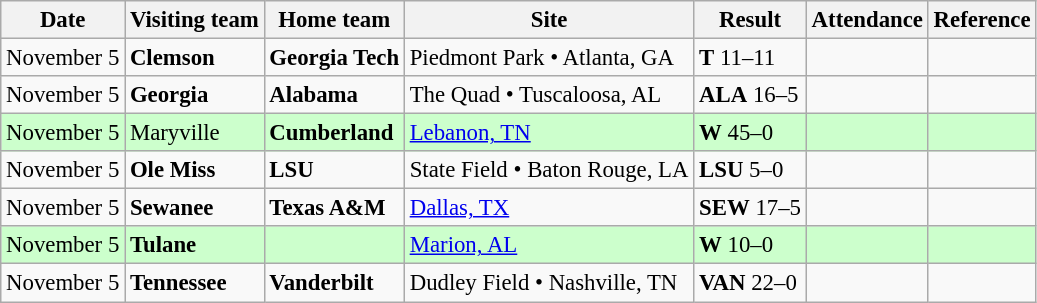<table class="wikitable" style="font-size:95%;">
<tr>
<th>Date</th>
<th>Visiting team</th>
<th>Home team</th>
<th>Site</th>
<th>Result</th>
<th>Attendance</th>
<th class="unsortable">Reference</th>
</tr>
<tr bgcolor=>
<td>November 5</td>
<td><strong>Clemson</strong></td>
<td><strong>Georgia Tech</strong></td>
<td>Piedmont Park • Atlanta, GA</td>
<td><strong>T</strong> 11–11</td>
<td></td>
<td></td>
</tr>
<tr bgcolor=>
<td>November 5</td>
<td><strong>Georgia</strong></td>
<td><strong>Alabama</strong></td>
<td>The Quad • Tuscaloosa, AL</td>
<td><strong>ALA</strong> 16–5</td>
<td></td>
<td></td>
</tr>
<tr bgcolor=ccffcc>
<td>November 5</td>
<td>Maryville</td>
<td><strong>Cumberland</strong></td>
<td><a href='#'>Lebanon, TN</a></td>
<td><strong>W</strong> 45–0</td>
<td></td>
<td></td>
</tr>
<tr bgcolor=>
<td>November 5</td>
<td><strong>Ole Miss</strong></td>
<td><strong>LSU</strong></td>
<td>State Field • Baton Rouge, LA</td>
<td><strong>LSU</strong> 5–0</td>
<td></td>
<td></td>
</tr>
<tr bgcolor=>
<td>November 5</td>
<td><strong>Sewanee</strong></td>
<td><strong>Texas A&M</strong></td>
<td><a href='#'>Dallas, TX</a></td>
<td><strong>SEW</strong> 17–5</td>
<td></td>
<td></td>
</tr>
<tr bgcolor=ccffcc>
<td>November 5</td>
<td><strong>Tulane</strong></td>
<td></td>
<td><a href='#'>Marion, AL</a></td>
<td><strong>W</strong> 10–0</td>
<td></td>
<td></td>
</tr>
<tr bgcolor=>
<td>November 5</td>
<td><strong>Tennessee</strong></td>
<td><strong>Vanderbilt</strong></td>
<td>Dudley Field • Nashville, TN</td>
<td><strong>VAN</strong> 22–0</td>
<td></td>
<td></td>
</tr>
</table>
